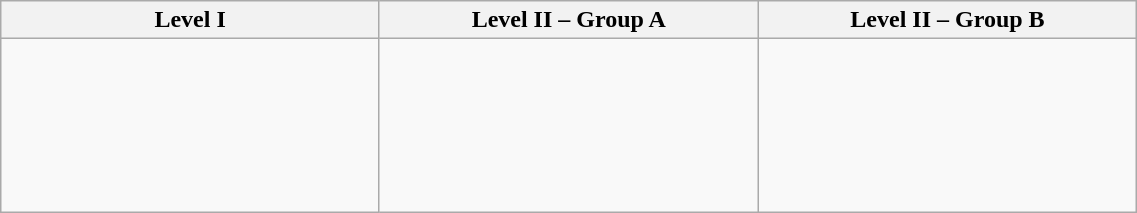<table class="wikitable" width=60%>
<tr>
<th width=33%>Level I</th>
<th width=33%>Level II – Group A</th>
<th width=33%>Level II – Group B</th>
</tr>
<tr>
<td><br><br>
<br>
<br>
<br>
<br>
</td>
<td valign=top><br><br>
<br>
<br>
</td>
<td valign=top><br><br>
<br>
<br>
</td>
</tr>
</table>
